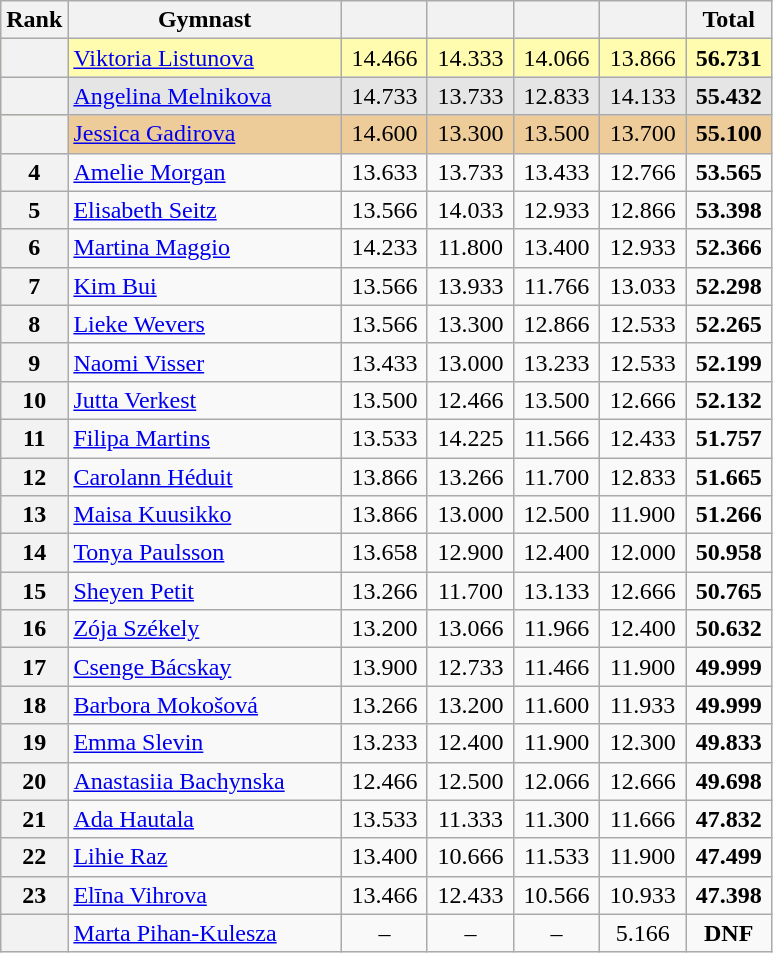<table class="wikitable sortable" style="text-align:center; font-size:100%">
<tr>
<th scope="col" style="width:15px;">Rank</th>
<th scope="col" style="width:175px;">Gymnast</th>
<th scope="col" style="width:50px;"></th>
<th scope="col" style="width:50px;"></th>
<th scope="col" style="width:50px;"></th>
<th scope="col" style="width:50px;"></th>
<th scope="col" style="width:50px;">Total</th>
</tr>
<tr style="background:#fffcaf;">
<th scope="row" style="text-align:center;"></th>
<td style="text-align:left;"> <a href='#'>Viktoria Listunova</a></td>
<td>14.466</td>
<td>14.333</td>
<td>14.066</td>
<td>13.866</td>
<td><strong>56.731</strong></td>
</tr>
<tr style="background:#e5e5e5;">
<th scope="row" style="text-align:center;"></th>
<td style="text-align:left;"> <a href='#'>Angelina Melnikova</a></td>
<td>14.733</td>
<td>13.733</td>
<td>12.833</td>
<td>14.133</td>
<td><strong>55.432</strong></td>
</tr>
<tr style="background:#ec9;">
<th scope="row" style="text-align:center;"></th>
<td style="text-align:left;"> <a href='#'>Jessica Gadirova</a></td>
<td>14.600</td>
<td>13.300</td>
<td>13.500</td>
<td>13.700</td>
<td><strong>55.100</strong></td>
</tr>
<tr>
<th>4</th>
<td style="text-align:left;"> <a href='#'>Amelie Morgan</a></td>
<td>13.633</td>
<td>13.733</td>
<td>13.433</td>
<td>12.766</td>
<td><strong>53.565</strong></td>
</tr>
<tr>
<th>5</th>
<td style="text-align:left;"> <a href='#'>Elisabeth Seitz</a></td>
<td>13.566</td>
<td>14.033</td>
<td>12.933</td>
<td>12.866</td>
<td><strong>53.398</strong></td>
</tr>
<tr>
<th>6</th>
<td style="text-align:left;"> <a href='#'>Martina Maggio</a></td>
<td>14.233</td>
<td>11.800</td>
<td>13.400</td>
<td>12.933</td>
<td><strong>52.366</strong></td>
</tr>
<tr>
<th>7</th>
<td style="text-align:left;"> <a href='#'>Kim Bui</a></td>
<td>13.566</td>
<td>13.933</td>
<td>11.766</td>
<td>13.033</td>
<td><strong>52.298</strong></td>
</tr>
<tr>
<th>8</th>
<td style="text-align:left;"> <a href='#'>Lieke Wevers</a></td>
<td>13.566</td>
<td>13.300</td>
<td>12.866</td>
<td>12.533</td>
<td><strong>52.265</strong></td>
</tr>
<tr>
<th>9</th>
<td style="text-align:left;"> <a href='#'>Naomi Visser</a></td>
<td>13.433</td>
<td>13.000</td>
<td>13.233</td>
<td>12.533</td>
<td><strong>52.199</strong></td>
</tr>
<tr>
<th>10</th>
<td style="text-align:left;"> <a href='#'>Jutta Verkest</a></td>
<td>13.500</td>
<td>12.466</td>
<td>13.500</td>
<td>12.666</td>
<td><strong>52.132</strong></td>
</tr>
<tr>
<th>11</th>
<td style="text-align:left;"> <a href='#'>Filipa Martins</a></td>
<td>13.533</td>
<td>14.225</td>
<td>11.566</td>
<td>12.433</td>
<td><strong>51.757</strong></td>
</tr>
<tr>
<th>12</th>
<td style="text-align:left;"> <a href='#'>Carolann Héduit</a></td>
<td>13.866</td>
<td>13.266</td>
<td>11.700</td>
<td>12.833</td>
<td><strong>51.665</strong></td>
</tr>
<tr>
<th>13</th>
<td style="text-align:left;"> <a href='#'>Maisa Kuusikko</a></td>
<td>13.866</td>
<td>13.000</td>
<td>12.500</td>
<td>11.900</td>
<td><strong>51.266</strong></td>
</tr>
<tr>
<th>14</th>
<td style="text-align:left;"> <a href='#'>Tonya Paulsson</a></td>
<td>13.658</td>
<td>12.900</td>
<td>12.400</td>
<td>12.000</td>
<td><strong>50.958</strong></td>
</tr>
<tr>
<th>15</th>
<td style="text-align:left;"> <a href='#'>Sheyen Petit</a></td>
<td>13.266</td>
<td>11.700</td>
<td>13.133</td>
<td>12.666</td>
<td><strong>50.765</strong></td>
</tr>
<tr>
<th>16</th>
<td style="text-align:left;"> <a href='#'>Zója Székely</a></td>
<td>13.200</td>
<td>13.066</td>
<td>11.966</td>
<td>12.400</td>
<td><strong>50.632</strong></td>
</tr>
<tr>
<th>17</th>
<td style="text-align:left;"> <a href='#'>Csenge Bácskay</a></td>
<td>13.900</td>
<td>12.733</td>
<td>11.466</td>
<td>11.900</td>
<td><strong>49.999</strong></td>
</tr>
<tr>
<th>18</th>
<td style="text-align:left;"> <a href='#'>Barbora Mokošová</a></td>
<td>13.266</td>
<td>13.200</td>
<td>11.600</td>
<td>11.933</td>
<td><strong>49.999</strong></td>
</tr>
<tr>
<th>19</th>
<td style="text-align:left;"> <a href='#'>Emma Slevin</a></td>
<td>13.233</td>
<td>12.400</td>
<td>11.900</td>
<td>12.300</td>
<td><strong>49.833</strong></td>
</tr>
<tr>
<th>20</th>
<td style="text-align:left;"> <a href='#'>Anastasiia Bachynska</a></td>
<td>12.466</td>
<td>12.500</td>
<td>12.066</td>
<td>12.666</td>
<td><strong>49.698</strong></td>
</tr>
<tr>
<th>21</th>
<td style="text-align:left;"> <a href='#'>Ada Hautala</a></td>
<td>13.533</td>
<td>11.333</td>
<td>11.300</td>
<td>11.666</td>
<td><strong>47.832</strong></td>
</tr>
<tr>
<th>22</th>
<td style="text-align:left;"> <a href='#'>Lihie Raz</a></td>
<td>13.400</td>
<td>10.666</td>
<td>11.533</td>
<td>11.900</td>
<td><strong>47.499</strong></td>
</tr>
<tr>
<th>23</th>
<td style="text-align:left;"> <a href='#'>Elīna Vihrova</a></td>
<td>13.466</td>
<td>12.433</td>
<td>10.566</td>
<td>10.933</td>
<td><strong>47.398</strong></td>
</tr>
<tr>
<th></th>
<td style="text-align:left;"> <a href='#'>Marta Pihan-Kulesza</a></td>
<td>–</td>
<td>–</td>
<td>–</td>
<td>5.166</td>
<td><strong>DNF</strong></td>
</tr>
</table>
